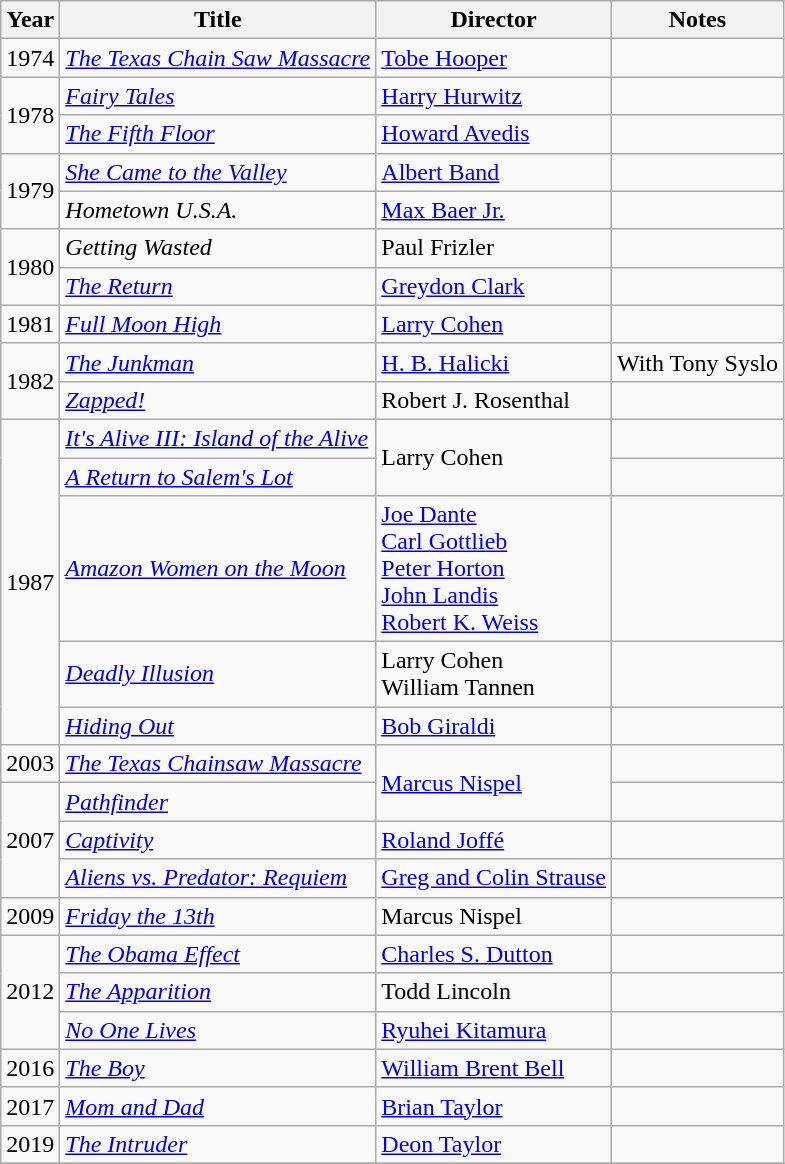<table class="wikitable">
<tr>
<th>Year</th>
<th>Title</th>
<th>Director</th>
<th>Notes</th>
</tr>
<tr>
<td>1974</td>
<td><em><a href='#'>The Texas Chain Saw Massacre</a></em></td>
<td><a href='#'>Tobe Hooper</a></td>
<td></td>
</tr>
<tr>
<td rowspan=2>1978</td>
<td><em><a href='#'>Fairy Tales</a></em></td>
<td><a href='#'>Harry Hurwitz</a></td>
<td></td>
</tr>
<tr>
<td><em><a href='#'>The Fifth Floor</a></em></td>
<td><a href='#'>Howard Avedis</a></td>
<td></td>
</tr>
<tr>
<td rowspan=2>1979</td>
<td><em><a href='#'>She Came to the Valley</a></em></td>
<td><a href='#'>Albert Band</a></td>
<td></td>
</tr>
<tr>
<td><em>Hometown U.S.A.</em></td>
<td><a href='#'>Max Baer Jr.</a></td>
<td></td>
</tr>
<tr>
<td rowspan=2>1980</td>
<td><em>Getting Wasted</em></td>
<td>Paul Frizler</td>
<td></td>
</tr>
<tr>
<td><em><a href='#'>The Return</a></em></td>
<td><a href='#'>Greydon Clark</a></td>
<td></td>
</tr>
<tr>
<td>1981</td>
<td><em><a href='#'>Full Moon High</a></em></td>
<td><a href='#'>Larry Cohen</a></td>
<td></td>
</tr>
<tr>
<td rowspan=2>1982</td>
<td><em><a href='#'>The Junkman</a></em></td>
<td><a href='#'>H. B. Halicki</a></td>
<td>With Tony Syslo</td>
</tr>
<tr>
<td><em><a href='#'>Zapped!</a></em></td>
<td>Robert J. Rosenthal</td>
<td></td>
</tr>
<tr>
<td rowspan=5>1987</td>
<td><em><a href='#'>It's Alive III: Island of the Alive</a></em></td>
<td rowspan=2>Larry Cohen</td>
<td></td>
</tr>
<tr>
<td><em><a href='#'>A Return to Salem's Lot</a></em></td>
<td></td>
</tr>
<tr>
<td><em><a href='#'>Amazon Women on the Moon</a></em></td>
<td><a href='#'>Joe Dante</a><br><a href='#'>Carl Gottlieb</a><br><a href='#'>Peter Horton</a><br><a href='#'>John Landis</a><br><a href='#'>Robert K. Weiss</a></td>
<td></td>
</tr>
<tr>
<td><em><a href='#'>Deadly Illusion</a></em></td>
<td>Larry Cohen<br>William Tannen</td>
<td></td>
</tr>
<tr>
<td><em><a href='#'>Hiding Out</a></em></td>
<td><a href='#'>Bob Giraldi</a></td>
<td></td>
</tr>
<tr>
<td>2003</td>
<td><em><a href='#'>The Texas Chainsaw Massacre</a></em></td>
<td rowspan=2><a href='#'>Marcus Nispel</a></td>
<td></td>
</tr>
<tr>
<td rowspan=3>2007</td>
<td><em><a href='#'>Pathfinder</a></em></td>
<td></td>
</tr>
<tr>
<td><em><a href='#'>Captivity</a></em></td>
<td><a href='#'>Roland Joffé</a></td>
<td></td>
</tr>
<tr>
<td><em><a href='#'>Aliens vs. Predator: Requiem</a></em></td>
<td><a href='#'>Greg and Colin Strause</a></td>
<td></td>
</tr>
<tr>
<td>2009</td>
<td><em><a href='#'>Friday the 13th</a></em></td>
<td>Marcus Nispel</td>
<td></td>
</tr>
<tr>
<td rowspan=3>2012</td>
<td><em><a href='#'>The Obama Effect</a></em></td>
<td><a href='#'>Charles S. Dutton</a></td>
<td></td>
</tr>
<tr>
<td><em><a href='#'>The Apparition</a></em></td>
<td>Todd Lincoln</td>
<td></td>
</tr>
<tr>
<td><em><a href='#'>No One Lives</a></em></td>
<td><a href='#'>Ryuhei Kitamura</a></td>
<td></td>
</tr>
<tr>
<td>2016</td>
<td><em><a href='#'>The Boy</a></em></td>
<td><a href='#'>William Brent Bell</a></td>
<td></td>
</tr>
<tr>
<td>2017</td>
<td><em><a href='#'>Mom and Dad</a></em></td>
<td><a href='#'>Brian Taylor</a></td>
<td></td>
</tr>
<tr>
<td>2019</td>
<td><em><a href='#'>The Intruder</a></em></td>
<td><a href='#'>Deon Taylor</a></td>
<td></td>
</tr>
<tr>
</tr>
</table>
